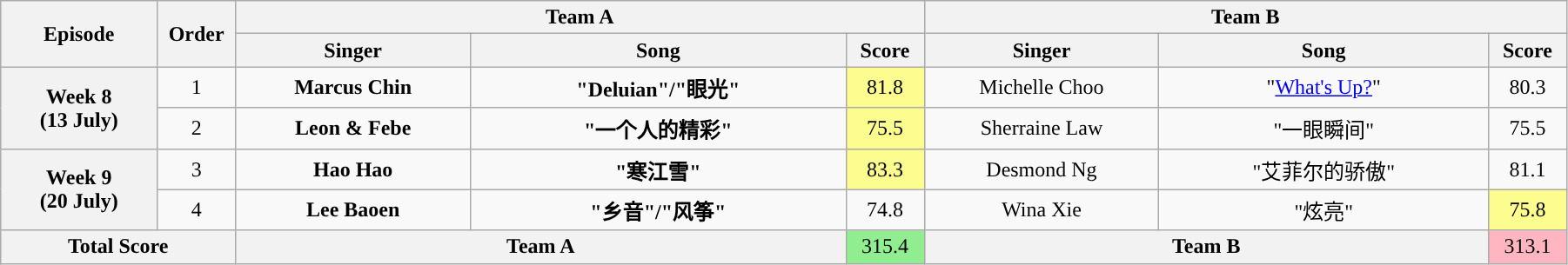<table class="wikitable" style="text-align: center; width:95%;">
<tr>
<th rowspan="2" style="width:10%;">Episode</th>
<th rowspan="2" style="width:5%;">Order</th>
<th colspan="3">Team A</th>
<th colspan="3">Team B</th>
</tr>
<tr>
<th style="width:15%;">Singer</th>
<th>Song</th>
<th style="width:5%;">Score</th>
<th style="width:15%;">Singer</th>
<th>Song</th>
<th style="width:5%;">Score</th>
</tr>
<tr>
<th rowspan="2">Week 8<br>(13 July)</th>
<td>1</td>
<td><strong>Marcus Chin</strong></td>
<td><strong>"Deluian"/"眼光"</strong></td>
<td style="background:#fdfc8f">81.8</td>
<td>Michelle Choo</td>
<td>"<a href='#'>What's Up?</a>"</td>
<td>80.3</td>
</tr>
<tr>
<td>2</td>
<td><strong>Leon & Febe</strong></td>
<td><strong>"一个人的精彩"</strong></td>
<td style="background:#fdfc8f">75.5</td>
<td>Sherraine Law</td>
<td>"一眼瞬间"</td>
<td>75.5</td>
</tr>
<tr>
<th rowspan="2">Week 9<br>(20 July)</th>
<td>3</td>
<td><strong>Hao Hao</strong></td>
<td><strong>"寒江雪"</strong></td>
<td style="background:#fdfc8f">83.3</td>
<td>Desmond Ng</td>
<td>"艾菲尔的骄傲"</td>
<td>81.1</td>
</tr>
<tr>
<td>4</td>
<td><strong>Lee Baoen</strong></td>
<td><strong>"乡音"/"风筝"</strong></td>
<td>74.8</td>
<td>Wina Xie</td>
<td>"炫亮"</td>
<td style="background:#fdfc8f">75.8</td>
</tr>
<tr>
<th colspan="2">Total Score</th>
<th colspan="2">Team A</th>
<td style="background:lightgreen;">315.4</td>
<th colspan="2">Team B</th>
<td style="background:lightpink;">313.1</td>
</tr>
</table>
